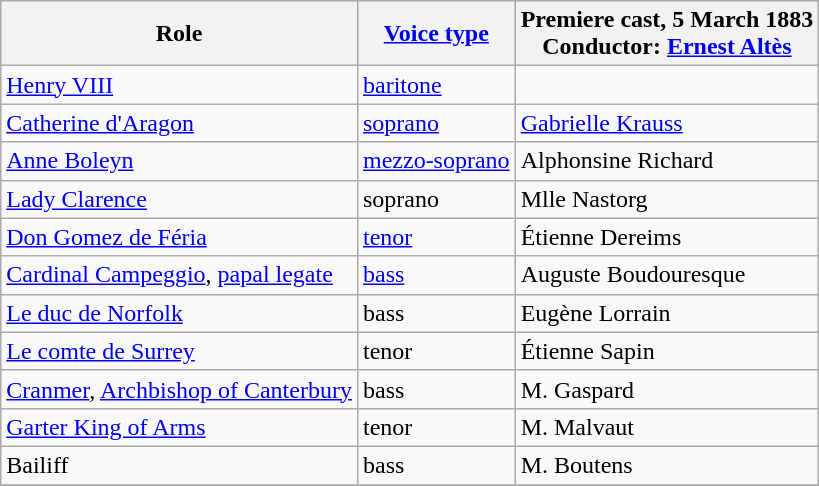<table class="wikitable">
<tr>
<th>Role</th>
<th><a href='#'>Voice type</a></th>
<th>Premiere cast, 5 March 1883<br>Conductor: <a href='#'>Ernest Altès</a></th>
</tr>
<tr>
<td><a href='#'>Henry VIII</a></td>
<td><a href='#'>baritone</a></td>
<td></td>
</tr>
<tr>
<td><a href='#'>Catherine d'Aragon</a></td>
<td><a href='#'>soprano</a></td>
<td><a href='#'>Gabrielle Krauss</a></td>
</tr>
<tr>
<td><a href='#'>Anne Boleyn</a></td>
<td><a href='#'>mezzo-soprano</a></td>
<td>Alphonsine Richard</td>
</tr>
<tr>
<td><a href='#'>Lady Clarence</a></td>
<td>soprano</td>
<td>Mlle Nastorg</td>
</tr>
<tr>
<td><a href='#'>Don Gomez de Féria</a></td>
<td><a href='#'>tenor</a></td>
<td>Étienne Dereims</td>
</tr>
<tr>
<td><a href='#'>Cardinal Campeggio</a>, <a href='#'>papal legate</a></td>
<td><a href='#'>bass</a></td>
<td>Auguste Boudouresque</td>
</tr>
<tr>
<td><a href='#'>Le duc de Norfolk</a></td>
<td>bass</td>
<td>Eugène Lorrain</td>
</tr>
<tr>
<td><a href='#'>Le comte de Surrey</a></td>
<td>tenor</td>
<td>Étienne Sapin</td>
</tr>
<tr>
<td><a href='#'>Cranmer</a>, <a href='#'>Archbishop of Canterbury</a></td>
<td>bass</td>
<td>M. Gaspard</td>
</tr>
<tr>
<td><a href='#'>Garter King of Arms</a></td>
<td>tenor</td>
<td>M. Malvaut</td>
</tr>
<tr>
<td>Bailiff</td>
<td>bass</td>
<td>M. Boutens</td>
</tr>
<tr>
</tr>
</table>
